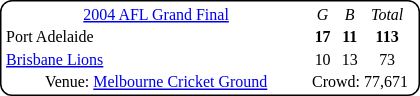<table style="margin-right:4px; margin-top:8px; float:right; border:1px #000 solid; border-radius:8px; background:#fff; font-family:Verdana; font-size:8pt; text-align:center;">
<tr>
<td width=200><a href='#'>2004 AFL Grand Final</a></td>
<td><em>G</em></td>
<td><em>B</em></td>
<td><em>Total</em></td>
</tr>
<tr>
<td style="text-align:left">Port Adelaide</td>
<td><strong>17</strong></td>
<td><strong>11</strong></td>
<td><strong>113</strong></td>
</tr>
<tr>
<td style="text-align:left"><a href='#'>Brisbane Lions</a></td>
<td>10</td>
<td>13</td>
<td>73</td>
</tr>
<tr>
<td>Venue: <a href='#'>Melbourne Cricket Ground</a></td>
<td colspan=3>Crowd: 77,671</td>
<td colspan=3></td>
</tr>
</table>
